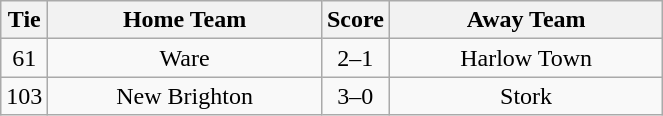<table class="wikitable" style="text-align:center;">
<tr>
<th width=20>Tie</th>
<th width=175>Home Team</th>
<th width=20>Score</th>
<th width=175>Away Team</th>
</tr>
<tr>
<td>61</td>
<td>Ware</td>
<td>2–1</td>
<td>Harlow Town</td>
</tr>
<tr>
<td>103</td>
<td>New Brighton</td>
<td>3–0</td>
<td>Stork</td>
</tr>
</table>
